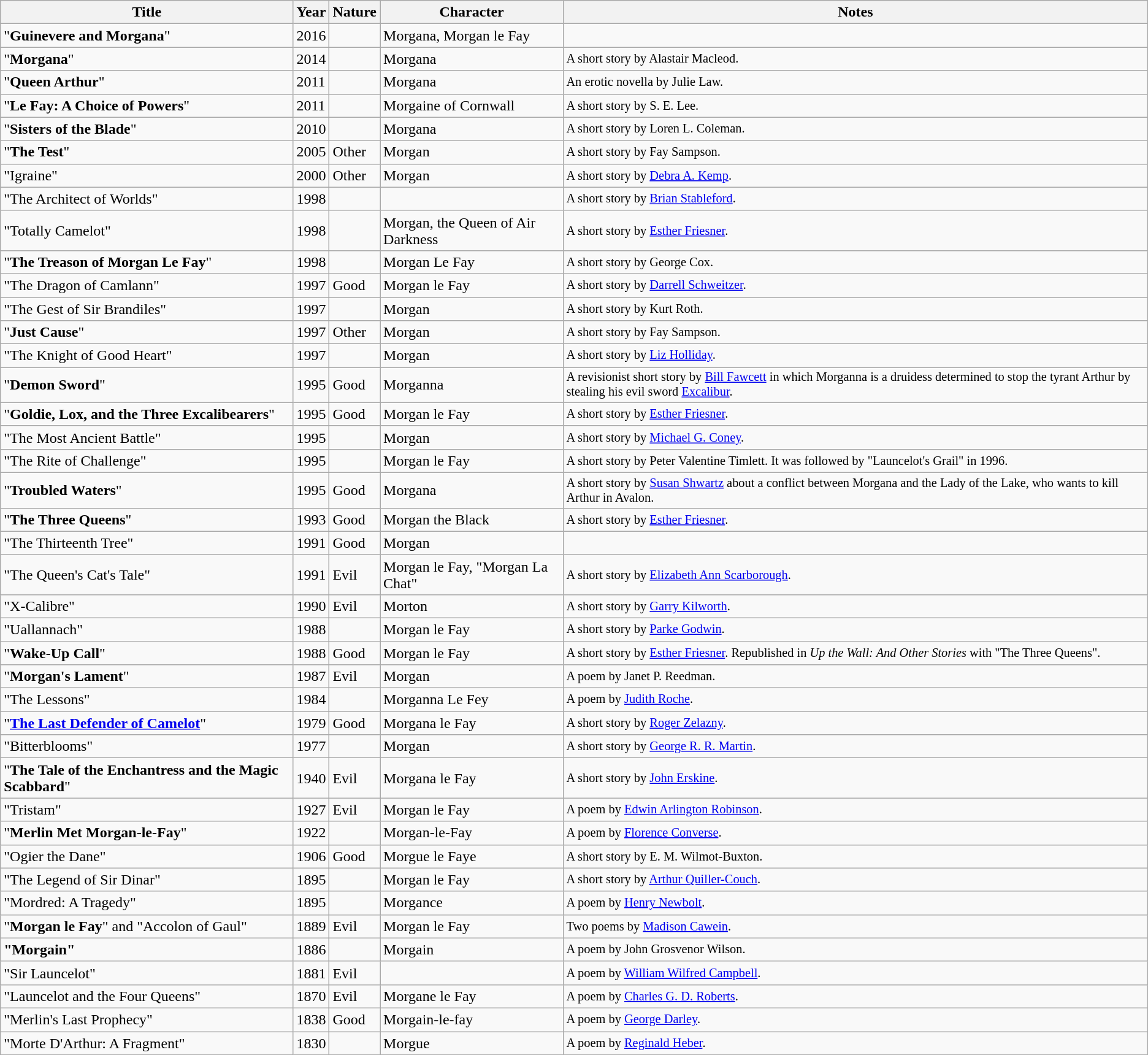<table class="wikitable sortable">
<tr>
<th>Title</th>
<th>Year</th>
<th>Nature</th>
<th>Character</th>
<th>Notes</th>
</tr>
<tr>
<td>"<strong>Guinevere and Morgana</strong>"</td>
<td>2016</td>
<td></td>
<td>Morgana, Morgan le Fay</td>
<td style="font-size: 85%;"></td>
</tr>
<tr>
<td>"<strong>Morgana</strong>"</td>
<td>2014</td>
<td></td>
<td>Morgana</td>
<td style="font-size: 85%;">A short story by Alastair Macleod.</td>
</tr>
<tr>
<td>"<strong>Queen Arthur</strong>"</td>
<td>2011</td>
<td></td>
<td>Morgana</td>
<td style="font-size: 85%;">An erotic novella by Julie Law.</td>
</tr>
<tr>
<td>"<strong>Le Fay: A Choice of Powers</strong>"</td>
<td>2011</td>
<td></td>
<td>Morgaine of Cornwall</td>
<td style="font-size: 85%;">A short story by S. E. Lee.</td>
</tr>
<tr>
<td>"<strong>Sisters of the Blade</strong>"</td>
<td>2010</td>
<td></td>
<td>Morgana</td>
<td style="font-size: 85%;">A short story by Loren L. Coleman.</td>
</tr>
<tr>
<td>"<strong>The Test</strong>"</td>
<td>2005</td>
<td>Other</td>
<td>Morgan</td>
<td style="font-size: 85%;">A short story by Fay Sampson.</td>
</tr>
<tr>
<td>"Igraine"</td>
<td>2000</td>
<td>Other</td>
<td>Morgan</td>
<td style="font-size: 85%;">A short story by <a href='#'>Debra A. Kemp</a>.</td>
</tr>
<tr>
<td>"The Architect of Worlds"</td>
<td>1998</td>
<td></td>
<td></td>
<td style="font-size: 85%;">A short story by <a href='#'>Brian Stableford</a>.</td>
</tr>
<tr>
<td>"Totally Camelot"</td>
<td>1998</td>
<td></td>
<td>Morgan, the Queen of Air Darkness</td>
<td style="font-size: 85%;">A short story by <a href='#'>Esther Friesner</a>.</td>
</tr>
<tr>
<td>"<strong>The Treason of Morgan Le Fay</strong>"</td>
<td>1998</td>
<td></td>
<td>Morgan Le Fay</td>
<td style="font-size: 85%;">A short story by George Cox.</td>
</tr>
<tr>
<td>"The Dragon of Camlann"</td>
<td>1997</td>
<td>Good</td>
<td>Morgan le Fay</td>
<td style="font-size: 85%;">A short story by <a href='#'>Darrell Schweitzer</a>.</td>
</tr>
<tr>
<td>"The Gest of Sir Brandiles"</td>
<td>1997</td>
<td></td>
<td>Morgan</td>
<td style="font-size: 85%;">A short story by Kurt Roth.</td>
</tr>
<tr>
<td>"<strong>Just Cause</strong>"</td>
<td>1997</td>
<td>Other</td>
<td>Morgan</td>
<td style="font-size: 85%;">A short story by Fay Sampson.</td>
</tr>
<tr>
<td>"The Knight of Good Heart"</td>
<td>1997</td>
<td></td>
<td>Morgan</td>
<td style="font-size: 85%;">A short story by <a href='#'>Liz Holliday</a>.</td>
</tr>
<tr>
<td>"<strong>Demon Sword</strong>"</td>
<td>1995</td>
<td>Good</td>
<td>Morganna</td>
<td style="font-size: 85%;">A revisionist short story by <a href='#'>Bill Fawcett</a> in which Morganna is a druidess determined to stop the tyrant Arthur by stealing his evil sword <a href='#'>Excalibur</a>.</td>
</tr>
<tr>
<td>"<strong>Goldie, Lox, and the Three Excalibearers</strong>"</td>
<td>1995</td>
<td>Good</td>
<td>Morgan le Fay</td>
<td style="font-size: 85%;">A short story by <a href='#'>Esther Friesner</a>.</td>
</tr>
<tr>
<td>"The Most Ancient Battle"</td>
<td>1995</td>
<td></td>
<td>Morgan</td>
<td style="font-size: 85%;">A short story by <a href='#'>Michael G. Coney</a>.</td>
</tr>
<tr>
<td>"The Rite of Challenge"</td>
<td>1995</td>
<td></td>
<td>Morgan le Fay</td>
<td style="font-size: 85%;">A short story by Peter Valentine Timlett. It was followed by "Launcelot's Grail" in 1996.</td>
</tr>
<tr>
<td>"<strong>Troubled Waters</strong>"</td>
<td>1995</td>
<td>Good</td>
<td>Morgana</td>
<td style="font-size: 85%;">A short story by <a href='#'>Susan Shwartz</a> about a conflict between Morgana and the Lady of the Lake, who wants to kill Arthur in Avalon.</td>
</tr>
<tr>
<td>"<strong>The Three Queens</strong>"</td>
<td>1993</td>
<td>Good</td>
<td>Morgan the Black</td>
<td style="font-size: 85%;">A short story by <a href='#'>Esther Friesner</a>.</td>
</tr>
<tr>
<td>"The Thirteenth Tree"</td>
<td>1991</td>
<td>Good</td>
<td>Morgan</td>
<td style="font-size: 85%;"></td>
</tr>
<tr>
<td>"The Queen's Cat's Tale"</td>
<td>1991</td>
<td>Evil</td>
<td>Morgan le Fay, "Morgan La Chat"</td>
<td style="font-size: 85%;">A short story by <a href='#'>Elizabeth Ann Scarborough</a>.</td>
</tr>
<tr>
<td>"X-Calibre"</td>
<td>1990</td>
<td>Evil</td>
<td>Morton</td>
<td style="font-size: 85%;">A short story by <a href='#'>Garry Kilworth</a>.</td>
</tr>
<tr>
<td>"Uallannach"</td>
<td>1988</td>
<td></td>
<td>Morgan le Fay</td>
<td style="font-size: 85%;">A short story by <a href='#'>Parke Godwin</a>.</td>
</tr>
<tr>
<td>"<strong>Wake-Up Call</strong>"</td>
<td>1988</td>
<td>Good</td>
<td>Morgan le Fay</td>
<td style="font-size: 85%;">A short story by <a href='#'>Esther Friesner</a>. Republished in <em>Up the Wall: And Other Stories</em> with "The Three Queens".</td>
</tr>
<tr>
<td>"<strong>Morgan's Lament</strong>"</td>
<td>1987</td>
<td>Evil</td>
<td>Morgan</td>
<td style="font-size: 85%;">A poem by Janet P. Reedman.</td>
</tr>
<tr>
<td>"The Lessons"</td>
<td>1984</td>
<td></td>
<td>Morganna Le Fey</td>
<td style="font-size: 85%;">A poem by <a href='#'>Judith Roche</a>.</td>
</tr>
<tr>
<td>"<strong><a href='#'>The Last Defender of Camelot</a></strong>"</td>
<td>1979</td>
<td>Good</td>
<td>Morgana le Fay</td>
<td style="font-size: 85%;">A short story by <a href='#'>Roger Zelazny</a>.</td>
</tr>
<tr>
<td>"Bitterblooms"</td>
<td>1977</td>
<td></td>
<td>Morgan</td>
<td style="font-size: 85%;">A short story by <a href='#'>George R. R. Martin</a>.</td>
</tr>
<tr>
<td>"<strong>The Tale of the Enchantress and the Magic Scabbard</strong>"</td>
<td>1940</td>
<td>Evil</td>
<td>Morgana le Fay</td>
<td style="font-size: 85%;">A short story by <a href='#'>John Erskine</a>.</td>
</tr>
<tr>
<td>"Tristam"</td>
<td>1927</td>
<td>Evil</td>
<td>Morgan le Fay</td>
<td style="font-size: 85%;">A poem by <a href='#'>Edwin Arlington Robinson</a>.</td>
</tr>
<tr>
<td>"<strong>Merlin Met Morgan-le-Fay</strong>"</td>
<td>1922</td>
<td></td>
<td>Morgan-le-Fay</td>
<td style="font-size: 85%;">A poem by <a href='#'>Florence Converse</a>.</td>
</tr>
<tr>
<td>"Ogier the Dane"</td>
<td>1906</td>
<td>Good</td>
<td>Morgue le Faye</td>
<td style="font-size: 85%;">A short story by E. M. Wilmot-Buxton.</td>
</tr>
<tr>
<td>"The Legend of Sir Dinar"</td>
<td>1895</td>
<td></td>
<td>Morgan le Fay</td>
<td style="font-size: 85%;">A short story by <a href='#'>Arthur Quiller-Couch</a>.</td>
</tr>
<tr>
<td>"Mordred: A Tragedy"</td>
<td>1895</td>
<td></td>
<td>Morgance</td>
<td style="font-size: 85%;">A poem by <a href='#'>Henry Newbolt</a>.</td>
</tr>
<tr>
<td>"<strong>Morgan le Fay</strong>" and "Accolon of Gaul"</td>
<td>1889</td>
<td>Evil</td>
<td>Morgan le Fay</td>
<td style="font-size: 85%;">Two poems by <a href='#'>Madison Cawein</a>.</td>
</tr>
<tr>
<td><strong>"Morgain"</strong></td>
<td>1886</td>
<td></td>
<td>Morgain</td>
<td style="font-size: 85%;">A poem by John Grosvenor Wilson.</td>
</tr>
<tr>
<td>"Sir Launcelot"</td>
<td>1881</td>
<td>Evil</td>
<td></td>
<td style="font-size: 85%;">A poem by <a href='#'>William Wilfred Campbell</a>.</td>
</tr>
<tr>
<td>"Launcelot and the Four Queens"</td>
<td>1870</td>
<td>Evil</td>
<td>Morgane le Fay</td>
<td style="font-size: 85%;">A poem by <a href='#'>Charles G. D. Roberts</a>.</td>
</tr>
<tr>
<td>"Merlin's Last Prophecy"</td>
<td>1838</td>
<td>Good</td>
<td>Morgain-le-fay</td>
<td style="font-size: 85%;">A poem by <a href='#'>George Darley</a>.</td>
</tr>
<tr>
<td>"Morte D'Arthur: A Fragment"</td>
<td>1830</td>
<td></td>
<td>Morgue</td>
<td style="font-size: 85%;">A poem by <a href='#'>Reginald Heber</a>.</td>
</tr>
</table>
